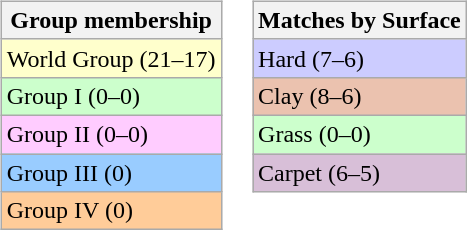<table>
<tr valign=top>
<td><br><table class=wikitable>
<tr>
<th>Group membership</th>
</tr>
<tr bgcolor=#FFFFCC>
<td>World Group (21–17)</td>
</tr>
<tr bgcolor=#CCFFCC>
<td>Group I (0–0)</td>
</tr>
<tr bgcolor=#FFCCFF>
<td>Group II (0–0)</td>
</tr>
<tr bgcolor=#99CCFF>
<td>Group III (0)</td>
</tr>
<tr bgcolor=#FFCC99>
<td>Group IV (0)</td>
</tr>
</table>
</td>
<td><br><table class=wikitable>
<tr>
<th>Matches by Surface</th>
</tr>
<tr bgcolor=CCCCFF>
<td>Hard (7–6)</td>
</tr>
<tr bgcolor=#EBC2AF>
<td>Clay (8–6)</td>
</tr>
<tr bgcolor=CCFFCC>
<td>Grass (0–0)</td>
</tr>
<tr bgcolor=thistle>
<td>Carpet (6–5)</td>
</tr>
</table>
</td>
</tr>
</table>
